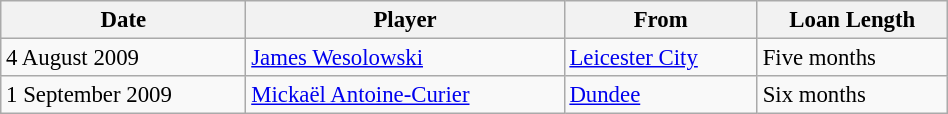<table class="wikitable" style="font-size:95%; width:50%">
<tr>
<th>Date</th>
<th>Player</th>
<th>From</th>
<th>Loan Length</th>
</tr>
<tr>
<td>4 August 2009</td>
<td> <a href='#'>James Wesolowski</a></td>
<td> <a href='#'>Leicester City</a></td>
<td>Five months</td>
</tr>
<tr>
<td>1 September 2009</td>
<td> <a href='#'>Mickaël Antoine-Curier</a></td>
<td> <a href='#'>Dundee</a></td>
<td>Six months</td>
</tr>
</table>
